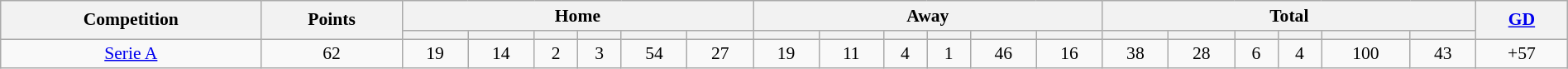<table class="wikitable" style="font-size:90%;width:100%;margin:auto;clear:both;text-align:center;">
<tr>
<th rowspan="2">Competition</th>
<th rowspan="2">Points</th>
<th colspan="6">Home</th>
<th colspan="6">Away</th>
<th colspan="6">Total</th>
<th rowspan="2"><a href='#'>GD</a></th>
</tr>
<tr>
<th></th>
<th></th>
<th></th>
<th></th>
<th></th>
<th></th>
<th></th>
<th></th>
<th></th>
<th></th>
<th></th>
<th></th>
<th></th>
<th></th>
<th></th>
<th></th>
<th></th>
<th></th>
</tr>
<tr>
<td><a href='#'>Serie A</a></td>
<td>62</td>
<td>19</td>
<td>14</td>
<td>2</td>
<td>3</td>
<td>54</td>
<td>27</td>
<td>19</td>
<td>11</td>
<td>4</td>
<td>1</td>
<td>46</td>
<td>16</td>
<td>38</td>
<td>28</td>
<td>6</td>
<td>4</td>
<td>100</td>
<td>43</td>
<td>+57</td>
</tr>
</table>
